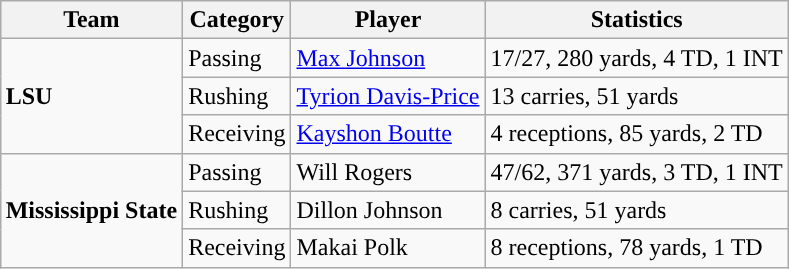<table class="wikitable" style="float: right;">
<tr>
<th>Team</th>
<th>Category</th>
<th>Player</th>
<th>Statistics</th>
</tr>
<tr>
<td rowspan=3><strong>LSU</strong></td>
<td>Passing</td>
<td><a href='#'>Max Johnson</a></td>
<td>17/27, 280 yards, 4 TD, 1 INT</td>
</tr>
<tr>
<td>Rushing</td>
<td><a href='#'>Tyrion Davis-Price</a></td>
<td>13 carries, 51 yards</td>
</tr>
<tr>
<td>Receiving</td>
<td><a href='#'>Kayshon Boutte</a></td>
<td>4 receptions, 85 yards, 2 TD</td>
</tr>
<tr>
<td rowspan=3><strong>Mississippi State</strong></td>
<td>Passing</td>
<td>Will Rogers</td>
<td>47/62, 371 yards, 3 TD, 1 INT</td>
</tr>
<tr>
<td>Rushing</td>
<td>Dillon Johnson</td>
<td>8 carries, 51 yards</td>
</tr>
<tr>
<td>Receiving</td>
<td>Makai Polk</td>
<td>8 receptions, 78 yards, 1 TD</td>
</tr>
</table>
